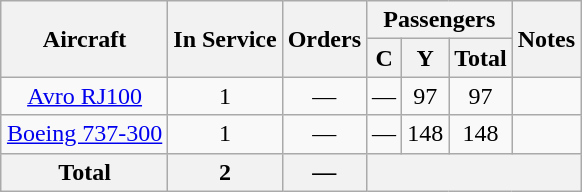<table class="wikitable" style="border-collapse:collapse;text-align:center;margin:1em auto;">
<tr>
<th rowspan="2">Aircraft</th>
<th rowspan="2">In Service</th>
<th rowspan="2">Orders</th>
<th colspan="3">Passengers</th>
<th rowspan="2">Notes</th>
</tr>
<tr>
<th><abbr>C</abbr></th>
<th><abbr>Y</abbr></th>
<th>Total</th>
</tr>
<tr>
<td><a href='#'>Avro RJ100</a></td>
<td>1</td>
<td>—</td>
<td>—</td>
<td>97</td>
<td>97</td>
<td></td>
</tr>
<tr>
<td><a href='#'>Boeing 737-300</a></td>
<td>1</td>
<td>—</td>
<td>—</td>
<td>148</td>
<td>148</td>
<td></td>
</tr>
<tr>
<th>Total</th>
<th>2</th>
<th>—</th>
<th colspan="4"></th>
</tr>
</table>
